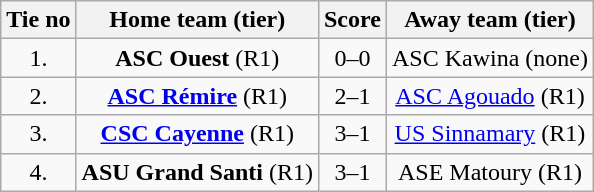<table class="wikitable" style="text-align: center">
<tr>
<th>Tie no</th>
<th>Home team (tier)</th>
<th>Score</th>
<th>Away team (tier)</th>
</tr>
<tr>
<td>1.</td>
<td> <strong>ASC Ouest</strong> (R1)</td>
<td>0–0 </td>
<td>ASC Kawina (none) </td>
</tr>
<tr>
<td>2.</td>
<td> <strong><a href='#'>ASC Rémire</a></strong> (R1)</td>
<td>2–1 </td>
<td><a href='#'>ASC Agouado</a> (R1) </td>
</tr>
<tr>
<td>3.</td>
<td> <strong><a href='#'>CSC Cayenne</a></strong> (R1)</td>
<td>3–1</td>
<td><a href='#'>US Sinnamary</a> (R1) </td>
</tr>
<tr>
<td>4.</td>
<td> <strong>ASU Grand Santi</strong> (R1)</td>
<td>3–1 </td>
<td>ASE Matoury (R1) </td>
</tr>
</table>
